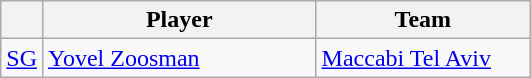<table class="wikitable">
<tr>
<th align="center"></th>
<th style="text-align:center;width:175px;">Player</th>
<th style="text-align:center;width:135px;">Team</th>
</tr>
<tr>
<td align=center><a href='#'>SG</a></td>
<td> <a href='#'>Yovel Zoosman</a></td>
<td><a href='#'>Maccabi Tel Aviv</a></td>
</tr>
</table>
